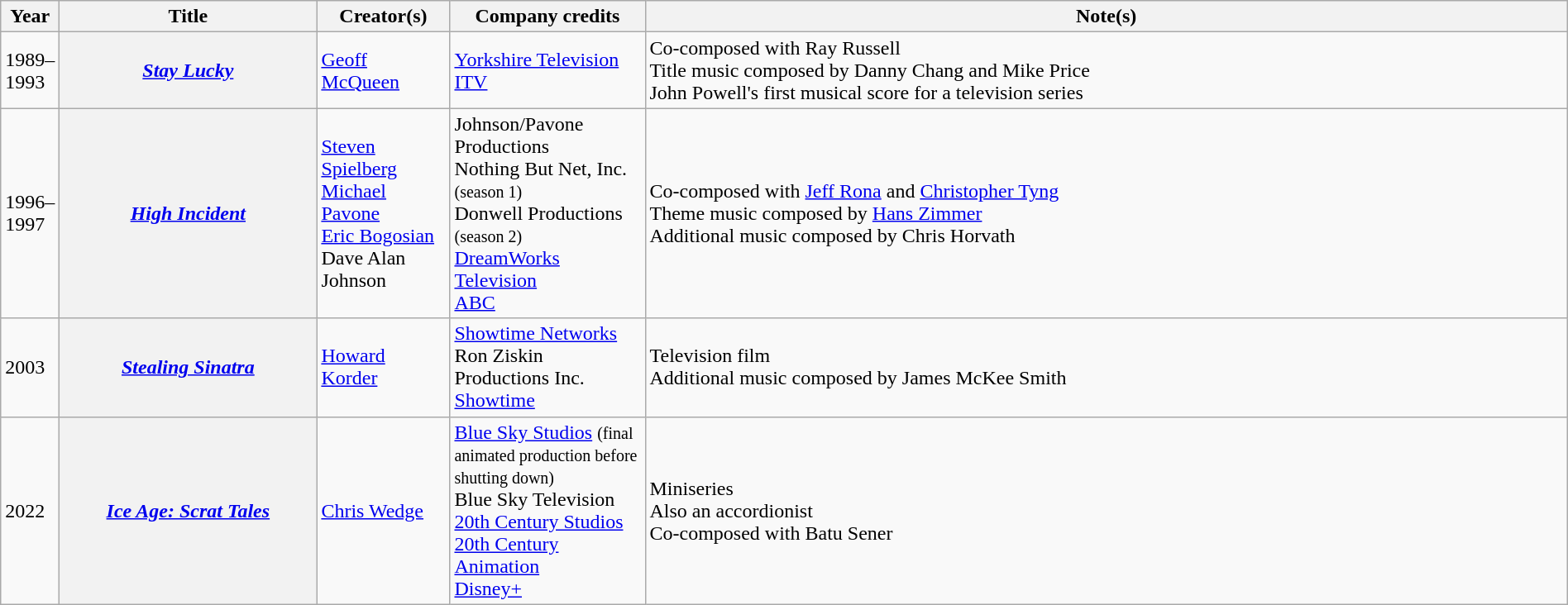<table class="wikitable" width="100%">
<tr>
<th width="30px">Year</th>
<th width="200px">Title</th>
<th width="100px">Creator(s)</th>
<th width="150px">Company credits</th>
<th>Note(s)</th>
</tr>
<tr>
<td>1989–1993</td>
<th><em><a href='#'>Stay Lucky</a></em></th>
<td><a href='#'>Geoff McQueen</a></td>
<td><a href='#'>Yorkshire Television</a><br><a href='#'>ITV</a></td>
<td>Co-composed with Ray Russell<br>Title music composed by Danny Chang and Mike Price<br>John Powell's first musical score for a television series</td>
</tr>
<tr>
<td>1996–1997</td>
<th><em><a href='#'>High Incident</a></em></th>
<td><a href='#'>Steven Spielberg</a><br><a href='#'>Michael Pavone</a><br><a href='#'>Eric Bogosian</a><br>Dave Alan Johnson</td>
<td>Johnson/Pavone Productions<br>Nothing But Net, Inc. <small>(season 1)</small><br>Donwell Productions <small>(season 2)</small><br><a href='#'>DreamWorks Television</a><br><a href='#'>ABC</a></td>
<td>Co-composed with <a href='#'>Jeff Rona</a> and <a href='#'>Christopher Tyng</a><br>Theme music composed by <a href='#'>Hans Zimmer</a><br>Additional music composed by Chris Horvath</td>
</tr>
<tr>
<td>2003</td>
<th><em><a href='#'>Stealing Sinatra</a></em></th>
<td><a href='#'>Howard Korder</a></td>
<td><a href='#'>Showtime Networks</a><br>Ron Ziskin Productions Inc.<br><a href='#'>Showtime</a></td>
<td>Television film<br>Additional music composed by James McKee Smith</td>
</tr>
<tr>
<td>2022</td>
<th><em><a href='#'>Ice Age: Scrat Tales</a></em></th>
<td><a href='#'>Chris Wedge</a></td>
<td><a href='#'>Blue Sky Studios</a> <small>(final animated production before shutting down)</small><br>Blue Sky Television<br><a href='#'>20th Century Studios</a><br><a href='#'>20th Century Animation</a><br><a href='#'>Disney+</a></td>
<td>Miniseries<br>Also an accordionist<br>Co-composed with Batu Sener</td>
</tr>
</table>
